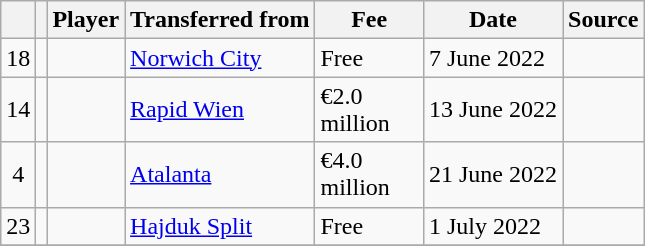<table class="wikitable plainrowheaders sortable">
<tr>
<th></th>
<th></th>
<th scope=col>Player</th>
<th>Transferred from</th>
<th !scope=col; style="width: 65px;">Fee</th>
<th scope=col>Date</th>
<th scope=col>Source</th>
</tr>
<tr>
<td align=center>18</td>
<td align=center></td>
<td></td>
<td> <a href='#'>Norwich City</a></td>
<td>Free</td>
<td>7 June 2022</td>
<td></td>
</tr>
<tr>
<td align=center>14</td>
<td align=center></td>
<td></td>
<td> <a href='#'>Rapid Wien</a></td>
<td>€2.0 million</td>
<td>13 June 2022</td>
<td></td>
</tr>
<tr>
<td align=center>4</td>
<td align=center></td>
<td></td>
<td> <a href='#'>Atalanta</a></td>
<td>€4.0 million</td>
<td>21 June 2022</td>
<td></td>
</tr>
<tr>
<td align=center>23</td>
<td align=center></td>
<td></td>
<td> <a href='#'>Hajduk Split</a></td>
<td>Free</td>
<td>1 July 2022</td>
<td></td>
</tr>
<tr>
</tr>
</table>
